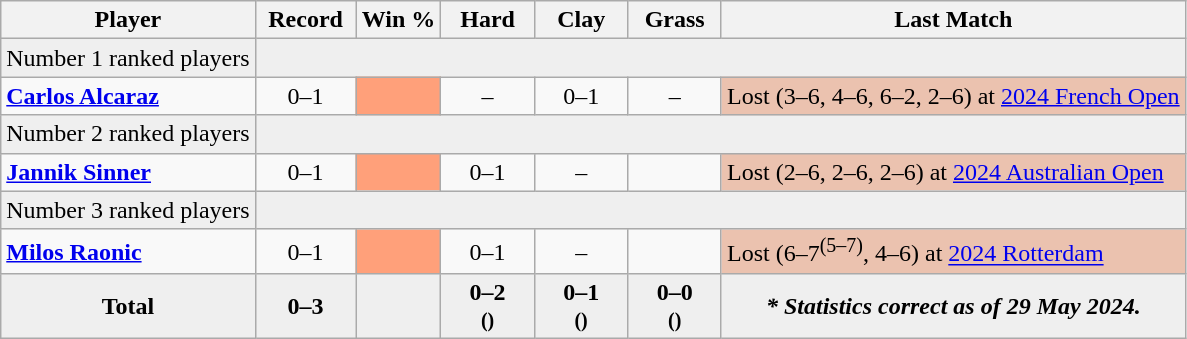<table class="wikitable sortable nowrap" style=text-align:center>
<tr>
<th>Player</th>
<th width=60>Record</th>
<th>Win %</th>
<th width=55>Hard</th>
<th width=55>Clay</th>
<th width=55>Grass</th>
<th>Last Match</th>
</tr>
<tr style=background:#efefef class="sortbottom">
<td align=left>Number 1 ranked players</td>
<td colspan=6></td>
</tr>
<tr>
<td align="left"> <strong><a href='#'>Carlos Alcaraz</a></strong></td>
<td>0–1</td>
<td bgcolor="FFA07A"></td>
<td>–</td>
<td>0–1</td>
<td>–</td>
<td style="background:#ebc2af;text-align:left">Lost (3–6, 4–6, 6–2, 2–6) at <a href='#'>2024 French Open</a></td>
</tr>
<tr style=background:#efefef class="sortbottom">
<td align=left>Number 2 ranked players</td>
<td colspan=6></td>
</tr>
<tr>
<td align=left> <strong><a href='#'>Jannik Sinner</a></strong></td>
<td>0–1</td>
<td bgcolor="FFA07A"></td>
<td>0–1</td>
<td>–</td>
<td></td>
<td style="background:#ebc2af;text-align:left">Lost (2–6, 2–6, 2–6) at <a href='#'>2024 Australian Open</a></td>
</tr>
<tr style=background:#efefef class="sortbottom">
<td align=left>Number 3 ranked players</td>
<td colspan=6></td>
</tr>
<tr>
<td align=left> <strong><a href='#'>Milos Raonic</a></strong></td>
<td>0–1</td>
<td bgcolor="FFA07A"></td>
<td>0–1</td>
<td>–</td>
<td></td>
<td style="background:#ebc2af;text-align:left">Lost (6–7<sup>(5–7)</sup>, 4–6) at <a href='#'>2024 Rotterdam</a></td>
</tr>
<tr style=background:#efefef;font-weight:bold class="sortbottom">
<td>Total</td>
<td>0–3</td>
<td></td>
<td>0–2 <br> <small>()</small></td>
<td>0–1 <br> <small>()</small></td>
<td>0–0 <br> <small>()</small></td>
<td><em>* Statistics correct as of 29 May 2024.</em></td>
</tr>
</table>
